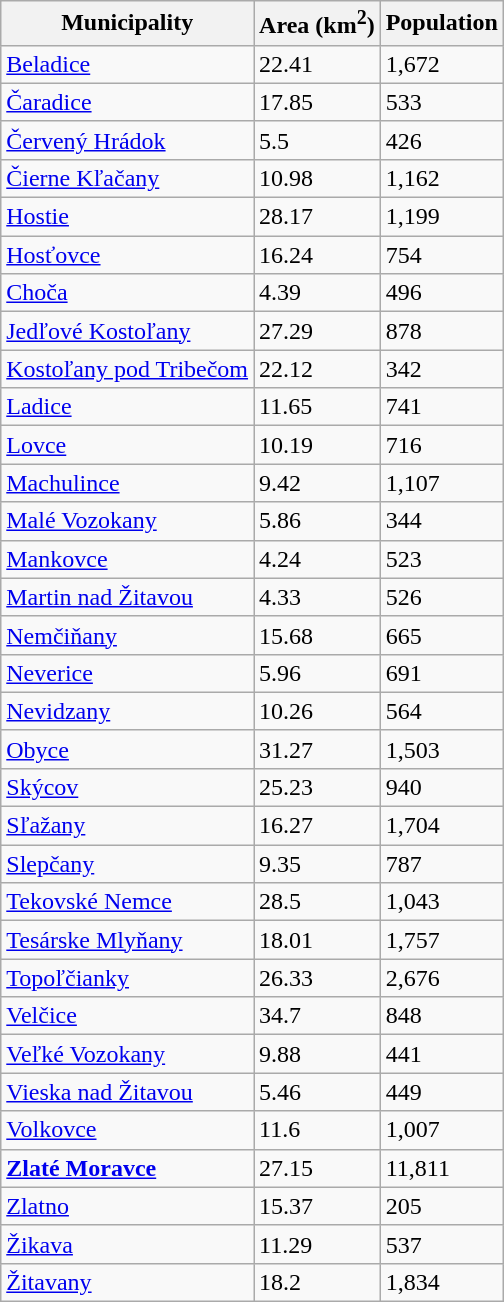<table class="wikitable sortable">
<tr>
<th>Municipality</th>
<th>Area (km<sup>2</sup>)</th>
<th>Population</th>
</tr>
<tr>
<td><a href='#'>Beladice</a></td>
<td>22.41</td>
<td>1,672</td>
</tr>
<tr>
<td><a href='#'>Čaradice</a></td>
<td>17.85</td>
<td>533</td>
</tr>
<tr>
<td><a href='#'>Červený Hrádok</a></td>
<td>5.5</td>
<td>426</td>
</tr>
<tr>
<td><a href='#'>Čierne Kľačany</a></td>
<td>10.98</td>
<td>1,162</td>
</tr>
<tr>
<td><a href='#'>Hostie</a></td>
<td>28.17</td>
<td>1,199</td>
</tr>
<tr>
<td><a href='#'>Hosťovce</a></td>
<td>16.24</td>
<td>754</td>
</tr>
<tr>
<td><a href='#'>Choča</a></td>
<td>4.39</td>
<td>496</td>
</tr>
<tr>
<td><a href='#'>Jedľové Kostoľany</a></td>
<td>27.29</td>
<td>878</td>
</tr>
<tr>
<td><a href='#'>Kostoľany pod Tribečom</a></td>
<td>22.12</td>
<td>342</td>
</tr>
<tr>
<td><a href='#'>Ladice</a></td>
<td>11.65</td>
<td>741</td>
</tr>
<tr>
<td><a href='#'>Lovce</a></td>
<td>10.19</td>
<td>716</td>
</tr>
<tr>
<td><a href='#'>Machulince</a></td>
<td>9.42</td>
<td>1,107</td>
</tr>
<tr>
<td><a href='#'>Malé Vozokany</a></td>
<td>5.86</td>
<td>344</td>
</tr>
<tr>
<td><a href='#'>Mankovce</a></td>
<td>4.24</td>
<td>523</td>
</tr>
<tr>
<td><a href='#'>Martin nad Žitavou</a></td>
<td>4.33</td>
<td>526</td>
</tr>
<tr>
<td><a href='#'>Nemčiňany</a></td>
<td>15.68</td>
<td>665</td>
</tr>
<tr>
<td><a href='#'>Neverice</a></td>
<td>5.96</td>
<td>691</td>
</tr>
<tr>
<td><a href='#'>Nevidzany</a></td>
<td>10.26</td>
<td>564</td>
</tr>
<tr>
<td><a href='#'>Obyce</a></td>
<td>31.27</td>
<td>1,503</td>
</tr>
<tr>
<td><a href='#'>Skýcov</a></td>
<td>25.23</td>
<td>940</td>
</tr>
<tr>
<td><a href='#'>Sľažany</a></td>
<td>16.27</td>
<td>1,704</td>
</tr>
<tr>
<td><a href='#'>Slepčany</a></td>
<td>9.35</td>
<td>787</td>
</tr>
<tr>
<td><a href='#'>Tekovské Nemce</a></td>
<td>28.5</td>
<td>1,043</td>
</tr>
<tr>
<td><a href='#'>Tesárske Mlyňany</a></td>
<td>18.01</td>
<td>1,757</td>
</tr>
<tr>
<td><a href='#'>Topoľčianky</a></td>
<td>26.33</td>
<td>2,676</td>
</tr>
<tr>
<td><a href='#'>Velčice</a></td>
<td>34.7</td>
<td>848</td>
</tr>
<tr>
<td><a href='#'>Veľké Vozokany</a></td>
<td>9.88</td>
<td>441</td>
</tr>
<tr>
<td><a href='#'>Vieska nad Žitavou</a></td>
<td>5.46</td>
<td>449</td>
</tr>
<tr>
<td><a href='#'>Volkovce</a></td>
<td>11.6</td>
<td>1,007</td>
</tr>
<tr>
<td><strong><a href='#'>Zlaté Moravce</a></strong></td>
<td>27.15</td>
<td>11,811</td>
</tr>
<tr>
<td><a href='#'>Zlatno</a></td>
<td>15.37</td>
<td>205</td>
</tr>
<tr>
<td><a href='#'>Žikava</a></td>
<td>11.29</td>
<td>537</td>
</tr>
<tr>
<td><a href='#'>Žitavany</a></td>
<td>18.2</td>
<td>1,834</td>
</tr>
</table>
